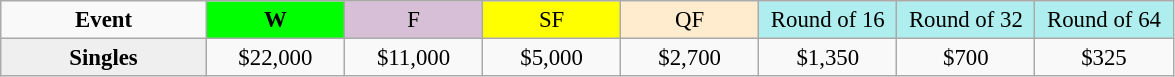<table class=wikitable style=font-size:95%;text-align:center>
<tr>
<td style="width:130px"><strong>Event</strong></td>
<td style="width:85px; background:lime"><strong>W</strong></td>
<td style="width:85px; background:thistle">F</td>
<td style="width:85px; background:#ffff00">SF</td>
<td style="width:85px; background:#ffebcd">QF</td>
<td style="width:85px; background:#afeeee">Round of 16</td>
<td style="width:85px; background:#afeeee">Round of 32</td>
<td style="width:85px; background:#afeeee">Round of 64</td>
</tr>
<tr>
<th style=background:#efefef>Singles </th>
<td>$22,000</td>
<td>$11,000</td>
<td>$5,000</td>
<td>$2,700</td>
<td>$1,350</td>
<td>$700</td>
<td>$325</td>
</tr>
</table>
